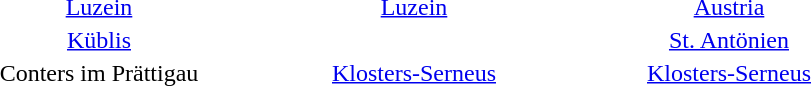<table width="50%">
<tr ---->
<td width ="33%" align="center"><a href='#'>Luzein</a></td>
<td width ="33%" align="center"><a href='#'>Luzein</a></td>
<td width ="33%" align="center"><a href='#'>Austria</a></td>
</tr>
<tr ---->
<td width ="33%" align="center"><a href='#'>Küblis</a></td>
<td width ="33%" align="center"></td>
<td width ="33%" align="center"><a href='#'>St. Antönien</a></td>
</tr>
<tr ---->
<td width ="33%" align="center">Conters im Prättigau</td>
<td width ="33%" align="center"><a href='#'>Klosters-Serneus</a></td>
<td width ="33%" align="center"><a href='#'>Klosters-Serneus</a></td>
</tr>
</table>
